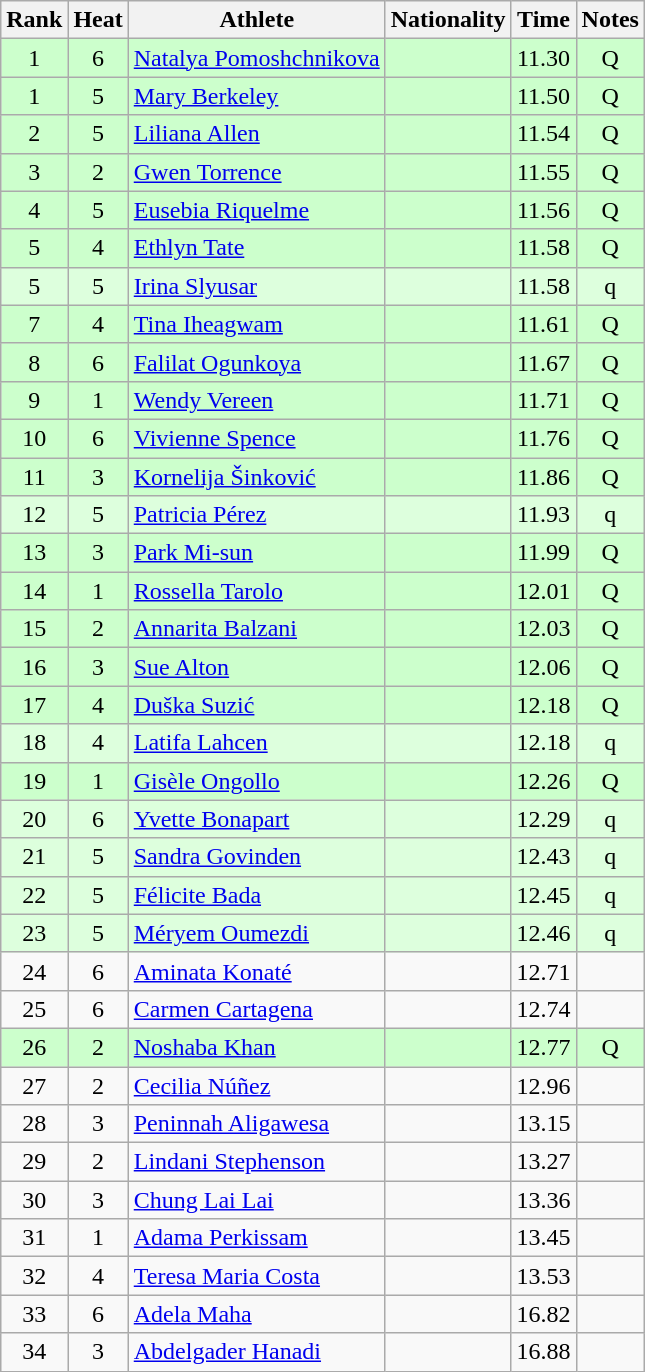<table class="wikitable sortable" style="text-align:center">
<tr>
<th>Rank</th>
<th>Heat</th>
<th>Athlete</th>
<th>Nationality</th>
<th>Time</th>
<th>Notes</th>
</tr>
<tr bgcolor=ccffcc>
<td>1</td>
<td>6</td>
<td align=left><a href='#'>Natalya Pomoshchnikova</a></td>
<td align=left></td>
<td>11.30</td>
<td>Q</td>
</tr>
<tr bgcolor=ccffcc>
<td>1</td>
<td>5</td>
<td align=left><a href='#'>Mary Berkeley</a></td>
<td align=left></td>
<td>11.50</td>
<td>Q</td>
</tr>
<tr bgcolor=ccffcc>
<td>2</td>
<td>5</td>
<td align=left><a href='#'>Liliana Allen</a></td>
<td align=left></td>
<td>11.54</td>
<td>Q</td>
</tr>
<tr bgcolor=ccffcc>
<td>3</td>
<td>2</td>
<td align=left><a href='#'>Gwen Torrence</a></td>
<td align=left></td>
<td>11.55</td>
<td>Q</td>
</tr>
<tr bgcolor=ccffcc>
<td>4</td>
<td>5</td>
<td align=left><a href='#'>Eusebia Riquelme</a></td>
<td align=left></td>
<td>11.56</td>
<td>Q</td>
</tr>
<tr bgcolor=ccffcc>
<td>5</td>
<td>4</td>
<td align=left><a href='#'>Ethlyn Tate</a></td>
<td align=left></td>
<td>11.58</td>
<td>Q</td>
</tr>
<tr bgcolor=ddffdd>
<td>5</td>
<td>5</td>
<td align=left><a href='#'>Irina Slyusar</a></td>
<td align=left></td>
<td>11.58</td>
<td>q</td>
</tr>
<tr bgcolor=ccffcc>
<td>7</td>
<td>4</td>
<td align=left><a href='#'>Tina Iheagwam</a></td>
<td align=left></td>
<td>11.61</td>
<td>Q</td>
</tr>
<tr bgcolor=ccffcc>
<td>8</td>
<td>6</td>
<td align=left><a href='#'>Falilat Ogunkoya</a></td>
<td align=left></td>
<td>11.67</td>
<td>Q</td>
</tr>
<tr bgcolor=ccffcc>
<td>9</td>
<td>1</td>
<td align=left><a href='#'>Wendy Vereen</a></td>
<td align=left></td>
<td>11.71</td>
<td>Q</td>
</tr>
<tr bgcolor=ccffcc>
<td>10</td>
<td>6</td>
<td align=left><a href='#'>Vivienne Spence</a></td>
<td align=left></td>
<td>11.76</td>
<td>Q</td>
</tr>
<tr bgcolor=ccffcc>
<td>11</td>
<td>3</td>
<td align=left><a href='#'>Kornelija Šinković</a></td>
<td align=left></td>
<td>11.86</td>
<td>Q</td>
</tr>
<tr bgcolor=ddffdd>
<td>12</td>
<td>5</td>
<td align=left><a href='#'>Patricia Pérez</a></td>
<td align=left></td>
<td>11.93</td>
<td>q</td>
</tr>
<tr bgcolor=ccffcc>
<td>13</td>
<td>3</td>
<td align=left><a href='#'>Park Mi-sun</a></td>
<td align=left></td>
<td>11.99</td>
<td>Q</td>
</tr>
<tr bgcolor=ccffcc>
<td>14</td>
<td>1</td>
<td align=left><a href='#'>Rossella Tarolo</a></td>
<td align=left></td>
<td>12.01</td>
<td>Q</td>
</tr>
<tr bgcolor=ccffcc>
<td>15</td>
<td>2</td>
<td align=left><a href='#'>Annarita Balzani</a></td>
<td align=left></td>
<td>12.03</td>
<td>Q</td>
</tr>
<tr bgcolor=ccffcc>
<td>16</td>
<td>3</td>
<td align=left><a href='#'>Sue Alton</a></td>
<td align=left></td>
<td>12.06</td>
<td>Q</td>
</tr>
<tr bgcolor=ccffcc>
<td>17</td>
<td>4</td>
<td align=left><a href='#'>Duška Suzić</a></td>
<td align=left></td>
<td>12.18</td>
<td>Q</td>
</tr>
<tr bgcolor=ddffdd>
<td>18</td>
<td>4</td>
<td align=left><a href='#'>Latifa Lahcen</a></td>
<td align=left></td>
<td>12.18</td>
<td>q</td>
</tr>
<tr bgcolor=ccffcc>
<td>19</td>
<td>1</td>
<td align=left><a href='#'>Gisèle Ongollo</a></td>
<td align=left></td>
<td>12.26</td>
<td>Q</td>
</tr>
<tr bgcolor=ddffdd>
<td>20</td>
<td>6</td>
<td align=left><a href='#'>Yvette Bonapart</a></td>
<td align=left></td>
<td>12.29</td>
<td>q</td>
</tr>
<tr bgcolor=ddffdd>
<td>21</td>
<td>5</td>
<td align=left><a href='#'>Sandra Govinden</a></td>
<td align=left></td>
<td>12.43</td>
<td>q</td>
</tr>
<tr bgcolor=ddffdd>
<td>22</td>
<td>5</td>
<td align=left><a href='#'>Félicite Bada</a></td>
<td align=left></td>
<td>12.45</td>
<td>q</td>
</tr>
<tr bgcolor=ddffdd>
<td>23</td>
<td>5</td>
<td align=left><a href='#'>Méryem Oumezdi</a></td>
<td align=left></td>
<td>12.46</td>
<td>q</td>
</tr>
<tr>
<td>24</td>
<td>6</td>
<td align=left><a href='#'>Aminata Konaté</a></td>
<td align=left></td>
<td>12.71</td>
<td></td>
</tr>
<tr>
<td>25</td>
<td>6</td>
<td align=left><a href='#'>Carmen Cartagena</a></td>
<td align=left></td>
<td>12.74</td>
<td></td>
</tr>
<tr bgcolor=ccffcc>
<td>26</td>
<td>2</td>
<td align=left><a href='#'>Noshaba Khan</a></td>
<td align=left></td>
<td>12.77</td>
<td>Q</td>
</tr>
<tr>
<td>27</td>
<td>2</td>
<td align=left><a href='#'>Cecilia Núñez</a></td>
<td align=left></td>
<td>12.96</td>
<td></td>
</tr>
<tr>
<td>28</td>
<td>3</td>
<td align=left><a href='#'>Peninnah Aligawesa</a></td>
<td align=left></td>
<td>13.15</td>
<td></td>
</tr>
<tr>
<td>29</td>
<td>2</td>
<td align=left><a href='#'>Lindani Stephenson</a></td>
<td align=left></td>
<td>13.27</td>
<td></td>
</tr>
<tr>
<td>30</td>
<td>3</td>
<td align=left><a href='#'>Chung Lai Lai</a></td>
<td align=left></td>
<td>13.36</td>
<td></td>
</tr>
<tr>
<td>31</td>
<td>1</td>
<td align=left><a href='#'>Adama Perkissam</a></td>
<td align=left></td>
<td>13.45</td>
<td></td>
</tr>
<tr>
<td>32</td>
<td>4</td>
<td align=left><a href='#'>Teresa Maria Costa</a></td>
<td align=left></td>
<td>13.53</td>
<td></td>
</tr>
<tr>
<td>33</td>
<td>6</td>
<td align=left><a href='#'>Adela Maha</a></td>
<td align=left></td>
<td>16.82</td>
<td></td>
</tr>
<tr>
<td>34</td>
<td>3</td>
<td align=left><a href='#'>Abdelgader Hanadi</a></td>
<td align=left></td>
<td>16.88</td>
<td></td>
</tr>
</table>
